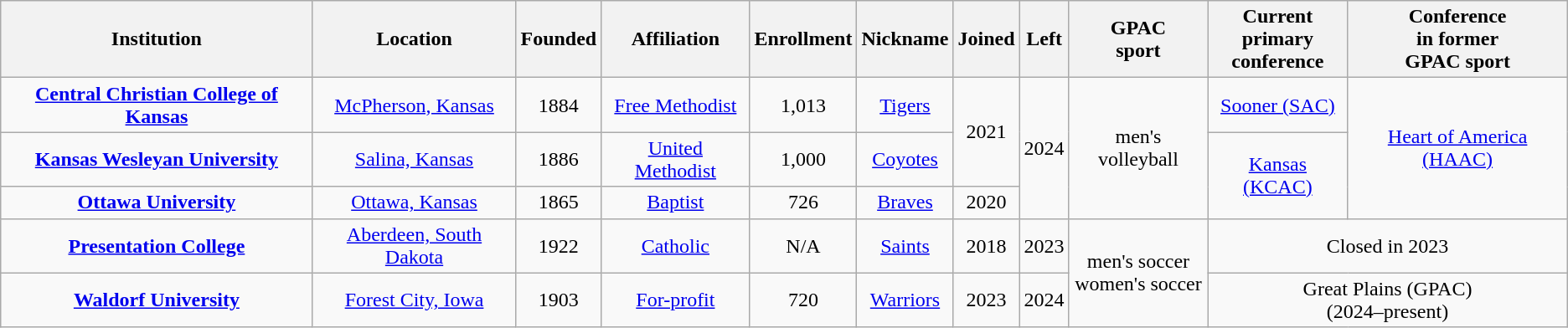<table class="wikitable sortable" style="text-align:center">
<tr>
<th>Institution</th>
<th>Location</th>
<th>Founded</th>
<th>Affiliation</th>
<th>Enrollment</th>
<th>Nickname</th>
<th>Joined</th>
<th>Left</th>
<th>GPAC<br>sport</th>
<th>Current<br>primary<br>conference</th>
<th>Conference<br>in former<br>GPAC sport</th>
</tr>
<tr>
<td><strong><a href='#'>Central Christian College of Kansas</a></strong></td>
<td><a href='#'>McPherson, Kansas</a></td>
<td>1884</td>
<td><a href='#'>Free Methodist</a></td>
<td>1,013</td>
<td><a href='#'>Tigers</a></td>
<td rowspan=2>2021</td>
<td rowspan=3>2024</td>
<td rowspan=3>men's volleyball</td>
<td><a href='#'>Sooner (SAC)</a></td>
<td rowspan=3><a href='#'>Heart of America (HAAC)</a></td>
</tr>
<tr>
<td><strong><a href='#'>Kansas Wesleyan University</a></strong></td>
<td><a href='#'>Salina, Kansas</a></td>
<td>1886</td>
<td><a href='#'>United Methodist</a></td>
<td>1,000</td>
<td><a href='#'>Coyotes</a></td>
<td rowspan=2><a href='#'>Kansas (KCAC)</a></td>
</tr>
<tr>
<td><strong><a href='#'>Ottawa University</a></strong></td>
<td><a href='#'>Ottawa, Kansas</a></td>
<td>1865</td>
<td><a href='#'>Baptist</a></td>
<td>726</td>
<td><a href='#'>Braves</a></td>
<td>2020</td>
</tr>
<tr>
<td><strong><a href='#'>Presentation College</a></strong></td>
<td><a href='#'>Aberdeen, South Dakota</a></td>
<td>1922</td>
<td><a href='#'>Catholic</a><br></td>
<td>N/A</td>
<td><a href='#'>Saints</a></td>
<td>2018</td>
<td>2023</td>
<td rowspan="2">men's soccer<br>women's soccer</td>
<td colspan="2">Closed in 2023</td>
</tr>
<tr>
<td><strong><a href='#'>Waldorf University</a></strong></td>
<td><a href='#'>Forest City, Iowa</a></td>
<td>1903</td>
<td><a href='#'>For-profit</a></td>
<td>720</td>
<td><a href='#'>Warriors</a></td>
<td>2023</td>
<td>2024</td>
<td colspan="2">Great Plains (GPAC)<br>(2024–present)</td>
</tr>
</table>
